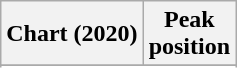<table class="wikitable sortable plainrowheaders">
<tr>
<th scope="col">Chart (2020)</th>
<th scope="col">Peak<br>position</th>
</tr>
<tr>
</tr>
<tr>
</tr>
</table>
